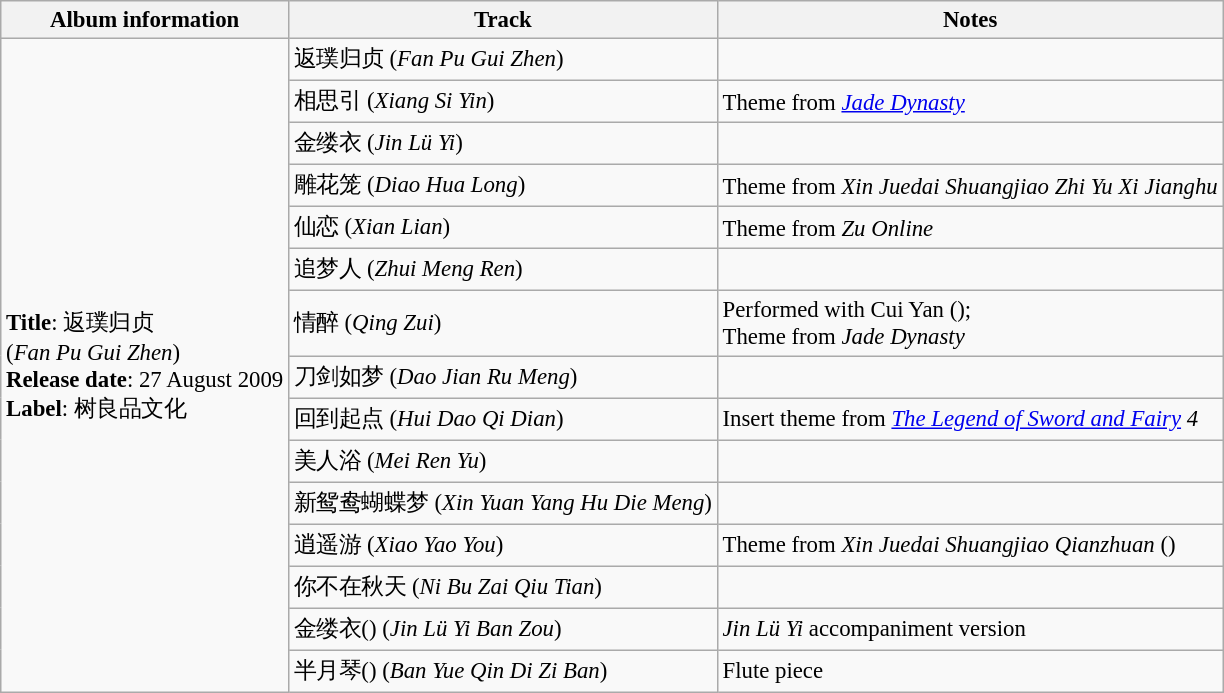<table class="wikitable" style="font-size: 95%;">
<tr>
<th>Album information</th>
<th>Track</th>
<th>Notes</th>
</tr>
<tr>
<td rowspan=15><strong>Title</strong>: 返璞归贞<br>(<em>Fan Pu Gui Zhen</em>)<br><strong>Release date</strong>: 27 August 2009<br><strong>Label</strong>: 树良品文化</td>
<td>返璞归贞 (<em>Fan Pu Gui Zhen</em>)</td>
<td></td>
</tr>
<tr>
<td>相思引 (<em>Xiang Si Yin</em>)</td>
<td>Theme from <em><a href='#'>Jade Dynasty</a></em></td>
</tr>
<tr>
<td>金缕衣 (<em>Jin Lü Yi</em>)</td>
<td></td>
</tr>
<tr>
<td>雕花笼 (<em>Diao Hua Long</em>)</td>
<td>Theme from <em>Xin Juedai Shuangjiao Zhi Yu Xi Jianghu</em></td>
</tr>
<tr>
<td>仙恋 (<em>Xian Lian</em>)</td>
<td>Theme from <em>Zu Online</em></td>
</tr>
<tr>
<td>追梦人 (<em>Zhui Meng Ren</em>)</td>
<td></td>
</tr>
<tr>
<td>情醉 (<em>Qing Zui</em>)</td>
<td>Performed with Cui Yan ();<br>Theme from <em>Jade Dynasty</em></td>
</tr>
<tr>
<td>刀剑如梦 (<em>Dao Jian Ru Meng</em>)</td>
<td></td>
</tr>
<tr>
<td>回到起点 (<em>Hui Dao Qi Dian</em>)</td>
<td>Insert theme from <em><a href='#'>The Legend of Sword and Fairy</a> 4</em></td>
</tr>
<tr>
<td>美人浴 (<em>Mei Ren Yu</em>)</td>
<td></td>
</tr>
<tr>
<td>新鸳鸯蝴蝶梦 (<em>Xin Yuan Yang Hu Die Meng</em>)</td>
<td></td>
</tr>
<tr>
<td>逍遥游 (<em>Xiao Yao You</em>)</td>
<td>Theme from <em>Xin Juedai Shuangjiao Qianzhuan</em> ()</td>
</tr>
<tr>
<td>你不在秋天 (<em>Ni Bu Zai Qiu Tian</em>)</td>
<td></td>
</tr>
<tr>
<td>金缕衣() (<em>Jin Lü Yi Ban Zou</em>)</td>
<td><em>Jin Lü Yi</em> accompaniment version</td>
</tr>
<tr>
<td>半月琴() (<em>Ban Yue Qin Di Zi Ban</em>)</td>
<td>Flute piece</td>
</tr>
</table>
